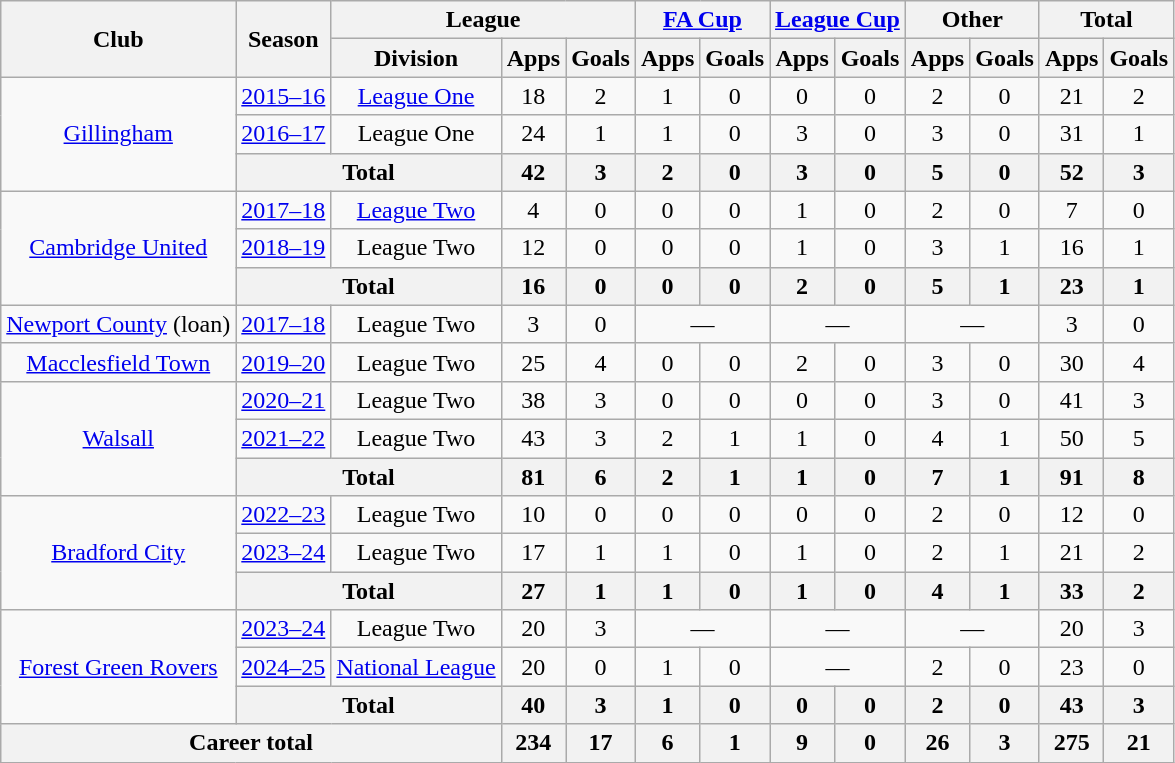<table class=wikitable style=text-align:center>
<tr>
<th rowspan=2>Club</th>
<th rowspan=2>Season</th>
<th colspan=3>League</th>
<th colspan=2><a href='#'>FA Cup</a></th>
<th colspan=2><a href='#'>League Cup</a></th>
<th colspan=2>Other</th>
<th colspan=2>Total</th>
</tr>
<tr>
<th>Division</th>
<th>Apps</th>
<th>Goals</th>
<th>Apps</th>
<th>Goals</th>
<th>Apps</th>
<th>Goals</th>
<th>Apps</th>
<th>Goals</th>
<th>Apps</th>
<th>Goals</th>
</tr>
<tr>
<td rowspan=3><a href='#'>Gillingham</a></td>
<td><a href='#'>2015–16</a></td>
<td><a href='#'>League One</a></td>
<td>18</td>
<td>2</td>
<td>1</td>
<td>0</td>
<td>0</td>
<td>0</td>
<td>2</td>
<td>0</td>
<td>21</td>
<td>2</td>
</tr>
<tr>
<td><a href='#'>2016–17</a></td>
<td>League One</td>
<td>24</td>
<td>1</td>
<td>1</td>
<td>0</td>
<td>3</td>
<td>0</td>
<td>3</td>
<td>0</td>
<td>31</td>
<td>1</td>
</tr>
<tr>
<th colspan=2>Total</th>
<th>42</th>
<th>3</th>
<th>2</th>
<th>0</th>
<th>3</th>
<th>0</th>
<th>5</th>
<th>0</th>
<th>52</th>
<th>3</th>
</tr>
<tr>
<td rowspan=3><a href='#'>Cambridge United</a></td>
<td><a href='#'>2017–18</a></td>
<td><a href='#'>League Two</a></td>
<td>4</td>
<td>0</td>
<td>0</td>
<td>0</td>
<td>1</td>
<td>0</td>
<td>2</td>
<td>0</td>
<td>7</td>
<td>0</td>
</tr>
<tr>
<td><a href='#'>2018–19</a></td>
<td>League Two</td>
<td>12</td>
<td>0</td>
<td>0</td>
<td>0</td>
<td>1</td>
<td>0</td>
<td>3</td>
<td>1</td>
<td>16</td>
<td>1</td>
</tr>
<tr>
<th colspan=2>Total</th>
<th>16</th>
<th>0</th>
<th>0</th>
<th>0</th>
<th>2</th>
<th>0</th>
<th>5</th>
<th>1</th>
<th>23</th>
<th>1</th>
</tr>
<tr>
<td><a href='#'>Newport County</a> (loan)</td>
<td><a href='#'>2017–18</a></td>
<td>League Two</td>
<td>3</td>
<td>0</td>
<td colspan=2>—</td>
<td colspan=2>—</td>
<td colspan=2>—</td>
<td>3</td>
<td>0</td>
</tr>
<tr>
<td><a href='#'>Macclesfield Town</a></td>
<td><a href='#'>2019–20</a></td>
<td>League Two</td>
<td>25</td>
<td>4</td>
<td>0</td>
<td>0</td>
<td>2</td>
<td>0</td>
<td>3</td>
<td>0</td>
<td>30</td>
<td>4</td>
</tr>
<tr>
<td rowspan=3><a href='#'>Walsall</a></td>
<td><a href='#'>2020–21</a></td>
<td>League Two</td>
<td>38</td>
<td>3</td>
<td>0</td>
<td>0</td>
<td>0</td>
<td>0</td>
<td>3</td>
<td>0</td>
<td>41</td>
<td>3</td>
</tr>
<tr>
<td><a href='#'>2021–22</a></td>
<td>League Two</td>
<td>43</td>
<td>3</td>
<td>2</td>
<td>1</td>
<td>1</td>
<td>0</td>
<td>4</td>
<td>1</td>
<td>50</td>
<td>5</td>
</tr>
<tr>
<th colspan=2>Total</th>
<th>81</th>
<th>6</th>
<th>2</th>
<th>1</th>
<th>1</th>
<th>0</th>
<th>7</th>
<th>1</th>
<th>91</th>
<th>8</th>
</tr>
<tr>
<td rowspan=3><a href='#'>Bradford City</a></td>
<td><a href='#'>2022–23</a></td>
<td>League Two</td>
<td>10</td>
<td>0</td>
<td>0</td>
<td>0</td>
<td>0</td>
<td>0</td>
<td>2</td>
<td>0</td>
<td>12</td>
<td>0</td>
</tr>
<tr>
<td><a href='#'>2023–24</a></td>
<td>League Two</td>
<td>17</td>
<td>1</td>
<td>1</td>
<td>0</td>
<td>1</td>
<td>0</td>
<td>2</td>
<td>1</td>
<td>21</td>
<td>2</td>
</tr>
<tr>
<th colspan=2>Total</th>
<th>27</th>
<th>1</th>
<th>1</th>
<th>0</th>
<th>1</th>
<th>0</th>
<th>4</th>
<th>1</th>
<th>33</th>
<th>2</th>
</tr>
<tr>
<td rowspan=3><a href='#'>Forest Green Rovers</a></td>
<td><a href='#'>2023–24</a></td>
<td>League Two</td>
<td>20</td>
<td>3</td>
<td colspan=2>—</td>
<td colspan=2>—</td>
<td colspan=2>—</td>
<td>20</td>
<td>3</td>
</tr>
<tr>
<td><a href='#'>2024–25</a></td>
<td><a href='#'>National League</a></td>
<td>20</td>
<td>0</td>
<td>1</td>
<td>0</td>
<td colspan=2>—</td>
<td>2</td>
<td>0</td>
<td>23</td>
<td>0</td>
</tr>
<tr>
<th colspan=2>Total</th>
<th>40</th>
<th>3</th>
<th>1</th>
<th>0</th>
<th>0</th>
<th>0</th>
<th>2</th>
<th>0</th>
<th>43</th>
<th>3</th>
</tr>
<tr>
<th colspan=3>Career total</th>
<th>234</th>
<th>17</th>
<th>6</th>
<th>1</th>
<th>9</th>
<th>0</th>
<th>26</th>
<th>3</th>
<th>275</th>
<th>21</th>
</tr>
</table>
